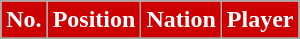<table class="wikitable sortable">
<tr>
<th style="background-color:#CC0000; color:white;" scope=col>No.</th>
<th style="background-color:#CC0000; color:white;" scope=col>Position</th>
<th style="background-color:#CC0000; color:white;" scope=col>Nation</th>
<th style="background-color:#CC0000; color:white;" scope=col>Player</th>
</tr>
<tr>
</tr>
</table>
